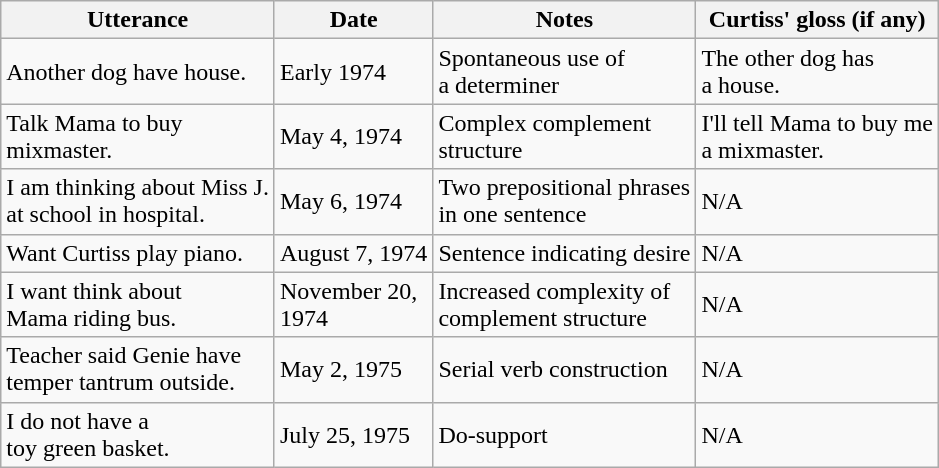<table class="wikitable floatright">
<tr>
<th>Utterance</th>
<th>Date</th>
<th>Notes</th>
<th>Curtiss' gloss (if any)</th>
</tr>
<tr>
<td>Another dog have house.</td>
<td>Early 1974</td>
<td>Spontaneous use of<br>a determiner</td>
<td>The other dog has<br>a house.</td>
</tr>
<tr>
<td>Talk Mama to buy<br>mixmaster.</td>
<td>May 4, 1974</td>
<td>Complex complement<br>structure</td>
<td>I'll tell Mama to buy me<br>a mixmaster.</td>
</tr>
<tr>
<td>I am thinking about Miss J.<br>at school in hospital.</td>
<td>May 6, 1974</td>
<td>Two prepositional phrases<br>in one sentence</td>
<td>N/A</td>
</tr>
<tr>
<td>Want Curtiss play piano.</td>
<td>August 7, 1974</td>
<td>Sentence indicating desire</td>
<td>N/A</td>
</tr>
<tr>
<td>I want think about<br>Mama riding bus.</td>
<td>November 20,<br>1974</td>
<td>Increased complexity of<br>complement structure</td>
<td>N/A</td>
</tr>
<tr>
<td>Teacher said Genie have<br>temper tantrum outside.</td>
<td>May 2, 1975</td>
<td>Serial verb construction</td>
<td>N/A</td>
</tr>
<tr>
<td>I do not have a<br>toy green basket.</td>
<td>July 25, 1975</td>
<td>Do-support</td>
<td>N/A</td>
</tr>
</table>
